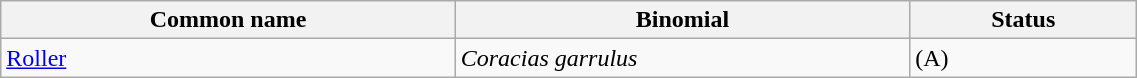<table style="width:60%;" class="wikitable">
<tr>
<th width=40%>Common name</th>
<th width=40%>Binomial</th>
<th width=20%>Status</th>
</tr>
<tr>
<td><a href='#'>Roller</a></td>
<td><em>Coracias garrulus</em></td>
<td>(A)</td>
</tr>
</table>
